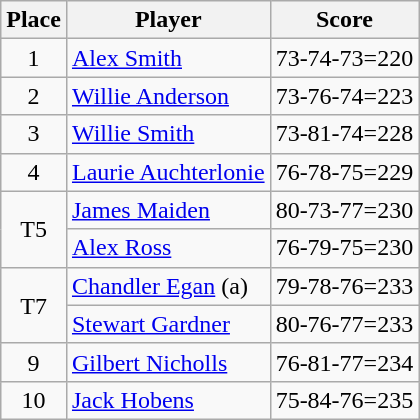<table class=wikitable>
<tr>
<th>Place</th>
<th>Player</th>
<th>Score</th>
</tr>
<tr>
<td align=center>1</td>
<td> <a href='#'>Alex Smith</a></td>
<td>73-74-73=220</td>
</tr>
<tr>
<td align=center>2</td>
<td> <a href='#'>Willie Anderson</a></td>
<td>73-76-74=223</td>
</tr>
<tr>
<td align=center>3</td>
<td> <a href='#'>Willie Smith</a></td>
<td>73-81-74=228</td>
</tr>
<tr>
<td align=center>4</td>
<td> <a href='#'>Laurie Auchterlonie</a></td>
<td>76-78-75=229</td>
</tr>
<tr>
<td rowspan=2 align=center>T5</td>
<td> <a href='#'>James Maiden</a></td>
<td>80-73-77=230</td>
</tr>
<tr>
<td> <a href='#'>Alex Ross</a></td>
<td>76-79-75=230</td>
</tr>
<tr>
<td rowspan=2 align=center>T7</td>
<td> <a href='#'>Chandler Egan</a> (a)</td>
<td>79-78-76=233</td>
</tr>
<tr>
<td> <a href='#'>Stewart Gardner</a></td>
<td>80-76-77=233</td>
</tr>
<tr>
<td align=center>9</td>
<td> <a href='#'>Gilbert Nicholls</a></td>
<td>76-81-77=234</td>
</tr>
<tr>
<td align=center>10</td>
<td> <a href='#'>Jack Hobens</a></td>
<td>75-84-76=235</td>
</tr>
</table>
